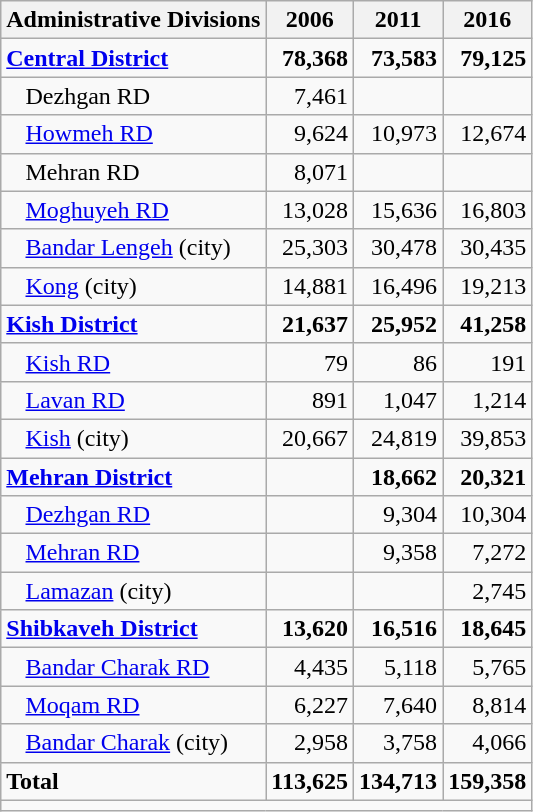<table class="wikitable">
<tr>
<th>Administrative Divisions</th>
<th>2006</th>
<th>2011</th>
<th>2016</th>
</tr>
<tr>
<td><strong><a href='#'>Central District</a></strong></td>
<td style="text-align: right;"><strong>78,368</strong></td>
<td style="text-align: right;"><strong>73,583</strong></td>
<td style="text-align: right;"><strong>79,125</strong></td>
</tr>
<tr>
<td style="padding-left: 1em;">Dezhgan RD</td>
<td style="text-align: right;">7,461</td>
<td style="text-align: right;"></td>
<td style="text-align: right;"></td>
</tr>
<tr>
<td style="padding-left: 1em;"><a href='#'>Howmeh RD</a></td>
<td style="text-align: right;">9,624</td>
<td style="text-align: right;">10,973</td>
<td style="text-align: right;">12,674</td>
</tr>
<tr>
<td style="padding-left: 1em;">Mehran RD</td>
<td style="text-align: right;">8,071</td>
<td style="text-align: right;"></td>
<td style="text-align: right;"></td>
</tr>
<tr>
<td style="padding-left: 1em;"><a href='#'>Moghuyeh RD</a></td>
<td style="text-align: right;">13,028</td>
<td style="text-align: right;">15,636</td>
<td style="text-align: right;">16,803</td>
</tr>
<tr>
<td style="padding-left: 1em;"><a href='#'>Bandar Lengeh</a> (city)</td>
<td style="text-align: right;">25,303</td>
<td style="text-align: right;">30,478</td>
<td style="text-align: right;">30,435</td>
</tr>
<tr>
<td style="padding-left: 1em;"><a href='#'>Kong</a> (city)</td>
<td style="text-align: right;">14,881</td>
<td style="text-align: right;">16,496</td>
<td style="text-align: right;">19,213</td>
</tr>
<tr>
<td><strong><a href='#'>Kish District</a></strong></td>
<td style="text-align: right;"><strong>21,637</strong></td>
<td style="text-align: right;"><strong>25,952</strong></td>
<td style="text-align: right;"><strong>41,258</strong></td>
</tr>
<tr>
<td style="padding-left: 1em;"><a href='#'>Kish RD</a></td>
<td style="text-align: right;">79</td>
<td style="text-align: right;">86</td>
<td style="text-align: right;">191</td>
</tr>
<tr>
<td style="padding-left: 1em;"><a href='#'>Lavan RD</a></td>
<td style="text-align: right;">891</td>
<td style="text-align: right;">1,047</td>
<td style="text-align: right;">1,214</td>
</tr>
<tr>
<td style="padding-left: 1em;"><a href='#'>Kish</a> (city)</td>
<td style="text-align: right;">20,667</td>
<td style="text-align: right;">24,819</td>
<td style="text-align: right;">39,853</td>
</tr>
<tr>
<td><strong><a href='#'>Mehran District</a></strong></td>
<td style="text-align: right;"></td>
<td style="text-align: right;"><strong>18,662</strong></td>
<td style="text-align: right;"><strong>20,321</strong></td>
</tr>
<tr>
<td style="padding-left: 1em;"><a href='#'>Dezhgan RD</a></td>
<td style="text-align: right;"></td>
<td style="text-align: right;">9,304</td>
<td style="text-align: right;">10,304</td>
</tr>
<tr>
<td style="padding-left: 1em;"><a href='#'>Mehran RD</a></td>
<td style="text-align: right;"></td>
<td style="text-align: right;">9,358</td>
<td style="text-align: right;">7,272</td>
</tr>
<tr>
<td style="padding-left: 1em;"><a href='#'>Lamazan</a> (city)</td>
<td style="text-align: right;"></td>
<td style="text-align: right;"></td>
<td style="text-align: right;">2,745</td>
</tr>
<tr>
<td><strong><a href='#'>Shibkaveh District</a></strong></td>
<td style="text-align: right;"><strong>13,620</strong></td>
<td style="text-align: right;"><strong>16,516</strong></td>
<td style="text-align: right;"><strong>18,645</strong></td>
</tr>
<tr>
<td style="padding-left: 1em;"><a href='#'>Bandar Charak RD</a></td>
<td style="text-align: right;">4,435</td>
<td style="text-align: right;">5,118</td>
<td style="text-align: right;">5,765</td>
</tr>
<tr>
<td style="padding-left: 1em;"><a href='#'>Moqam RD</a></td>
<td style="text-align: right;">6,227</td>
<td style="text-align: right;">7,640</td>
<td style="text-align: right;">8,814</td>
</tr>
<tr>
<td style="padding-left: 1em;"><a href='#'>Bandar Charak</a> (city)</td>
<td style="text-align: right;">2,958</td>
<td style="text-align: right;">3,758</td>
<td style="text-align: right;">4,066</td>
</tr>
<tr>
<td><strong>Total</strong></td>
<td style="text-align: right;"><strong>113,625</strong></td>
<td style="text-align: right;"><strong>134,713</strong></td>
<td style="text-align: right;"><strong>159,358</strong></td>
</tr>
<tr>
<td colspan=4></td>
</tr>
</table>
